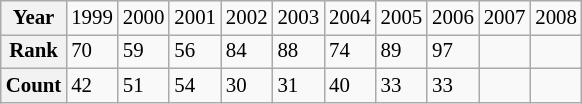<table class="wikitable" style="font-size: 87%;">
<tr>
<th>Year</th>
<td>1999</td>
<td>2000</td>
<td>2001</td>
<td>2002</td>
<td>2003</td>
<td>2004</td>
<td>2005</td>
<td>2006</td>
<td>2007</td>
<td>2008</td>
</tr>
<tr>
<th>Rank</th>
<td>70</td>
<td>59</td>
<td>56</td>
<td>84</td>
<td>88</td>
<td>74</td>
<td>89</td>
<td>97</td>
<td></td>
<td></td>
</tr>
<tr>
<th>Count</th>
<td>42</td>
<td>51</td>
<td>54</td>
<td>30</td>
<td>31</td>
<td>40</td>
<td>33</td>
<td>33</td>
<td></td>
<td></td>
</tr>
</table>
